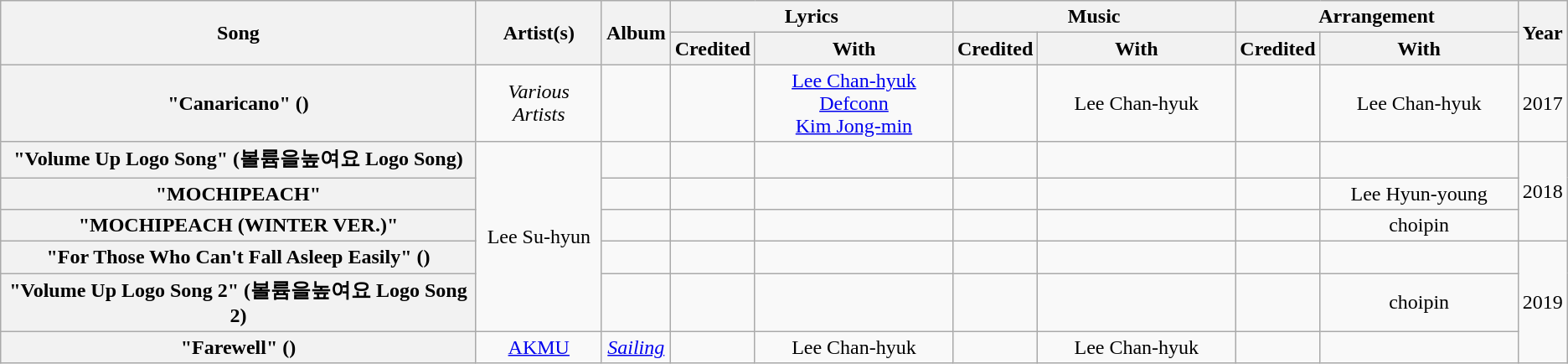<table class="wikitable plainrowheaders sortable" style="text-align:center">
<tr>
<th scope="col" rowspan="2">Song</th>
<th scope="col" rowspan="2">Artist(s)</th>
<th scope="col" rowspan="2">Album</th>
<th colspan="2">Lyrics</th>
<th colspan="2">Music</th>
<th colspan="2">Arrangement</th>
<th scope="col" rowspan="2">Year</th>
</tr>
<tr>
<th width="50px">Credited</th>
<th width="150px">With</th>
<th width="50px">Credited</th>
<th width="150px">With</th>
<th width="50px">Credited</th>
<th width="150px">With</th>
</tr>
<tr>
<th scope="row">"Canaricano" ()</th>
<td><em>Various Artists</em></td>
<td></td>
<td></td>
<td><a href='#'>Lee Chan-hyuk</a><br> <a href='#'>Defconn</a><br><a href='#'>Kim Jong-min</a></td>
<td></td>
<td>Lee Chan-hyuk</td>
<td></td>
<td>Lee Chan-hyuk</td>
<td>2017</td>
</tr>
<tr>
<th scope="row">"Volume Up Logo Song" (볼륨을높여요 Logo Song)</th>
<td rowspan="5">Lee Su-hyun</td>
<td></td>
<td></td>
<td></td>
<td></td>
<td></td>
<td></td>
<td></td>
<td rowspan="3">2018</td>
</tr>
<tr>
<th scope="row">"MOCHIPEACH"</th>
<td></td>
<td></td>
<td></td>
<td></td>
<td></td>
<td></td>
<td>Lee Hyun-young</td>
</tr>
<tr>
<th scope="row">"MOCHIPEACH (WINTER VER.)"</th>
<td></td>
<td></td>
<td></td>
<td></td>
<td></td>
<td></td>
<td>choipin</td>
</tr>
<tr>
<th scope="row">"For Those Who Can't Fall Asleep Easily" ()</th>
<td></td>
<td></td>
<td></td>
<td></td>
<td></td>
<td></td>
<td></td>
<td rowspan="3">2019</td>
</tr>
<tr>
<th scope="row">"Volume Up Logo Song 2" (볼륨을높여요 Logo Song 2)</th>
<td></td>
<td></td>
<td></td>
<td></td>
<td></td>
<td></td>
<td>choipin</td>
</tr>
<tr>
<th scope="row">"Farewell" ()</th>
<td><a href='#'>AKMU</a></td>
<td><em><a href='#'>Sailing</a></em></td>
<td></td>
<td>Lee Chan-hyuk</td>
<td></td>
<td>Lee Chan-hyuk</td>
<td></td>
<td></td>
</tr>
</table>
